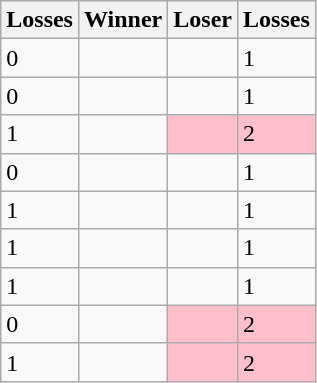<table class=wikitable>
<tr>
<th>Losses</th>
<th>Winner</th>
<th>Loser</th>
<th>Losses</th>
</tr>
<tr>
<td>0</td>
<td></td>
<td></td>
<td>1</td>
</tr>
<tr>
<td>0</td>
<td></td>
<td></td>
<td>1</td>
</tr>
<tr>
<td>1</td>
<td></td>
<td bgcolor=pink></td>
<td bgcolor=pink>2</td>
</tr>
<tr>
<td>0</td>
<td></td>
<td></td>
<td>1</td>
</tr>
<tr>
<td>1</td>
<td></td>
<td></td>
<td>1</td>
</tr>
<tr>
<td>1</td>
<td></td>
<td></td>
<td>1</td>
</tr>
<tr>
<td>1</td>
<td></td>
<td></td>
<td>1</td>
</tr>
<tr>
<td>0</td>
<td></td>
<td bgcolor=pink></td>
<td bgcolor=pink>2</td>
</tr>
<tr>
<td>1</td>
<td></td>
<td bgcolor=pink></td>
<td bgcolor=pink>2</td>
</tr>
</table>
